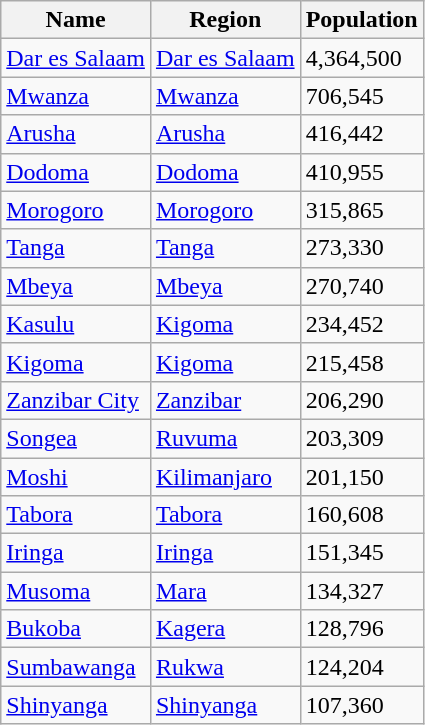<table class="wikitable sortable sticky-header col3right">
<tr>
<th>Name</th>
<th>Region</th>
<th>Population</th>
</tr>
<tr>
<td><a href='#'>Dar es Salaam</a></td>
<td><a href='#'>Dar es Salaam</a></td>
<td>4,364,500</td>
</tr>
<tr>
<td><a href='#'>Mwanza</a></td>
<td><a href='#'>Mwanza</a></td>
<td>706,545</td>
</tr>
<tr>
<td><a href='#'>Arusha</a></td>
<td><a href='#'>Arusha</a></td>
<td>416,442</td>
</tr>
<tr>
<td><a href='#'>Dodoma</a></td>
<td><a href='#'>Dodoma</a></td>
<td>410,955</td>
</tr>
<tr>
<td><a href='#'>Morogoro</a></td>
<td><a href='#'>Morogoro</a></td>
<td>315,865</td>
</tr>
<tr>
<td><a href='#'>Tanga</a></td>
<td><a href='#'>Tanga</a></td>
<td>273,330</td>
</tr>
<tr>
<td><a href='#'>Mbeya</a></td>
<td><a href='#'>Mbeya</a></td>
<td>270,740</td>
</tr>
<tr>
<td><a href='#'>Kasulu</a></td>
<td><a href='#'>Kigoma</a></td>
<td>234,452</td>
</tr>
<tr>
<td><a href='#'>Kigoma</a></td>
<td><a href='#'>Kigoma</a></td>
<td>215,458</td>
</tr>
<tr>
<td><a href='#'>Zanzibar City</a></td>
<td><a href='#'>Zanzibar</a></td>
<td>206,290</td>
</tr>
<tr>
<td><a href='#'>Songea</a></td>
<td><a href='#'>Ruvuma</a></td>
<td>203,309</td>
</tr>
<tr>
<td><a href='#'>Moshi</a></td>
<td><a href='#'>Kilimanjaro</a></td>
<td>201,150</td>
</tr>
<tr>
<td><a href='#'>Tabora</a></td>
<td><a href='#'>Tabora</a></td>
<td>160,608</td>
</tr>
<tr>
<td><a href='#'>Iringa</a></td>
<td><a href='#'>Iringa</a></td>
<td>151,345</td>
</tr>
<tr>
<td><a href='#'>Musoma</a></td>
<td><a href='#'>Mara</a></td>
<td>134,327</td>
</tr>
<tr>
<td><a href='#'>Bukoba</a></td>
<td><a href='#'>Kagera</a></td>
<td>128,796</td>
</tr>
<tr>
<td><a href='#'>Sumbawanga</a></td>
<td><a href='#'>Rukwa</a></td>
<td>124,204</td>
</tr>
<tr>
<td><a href='#'>Shinyanga</a></td>
<td><a href='#'>Shinyanga</a></td>
<td>107,360</td>
</tr>
</table>
